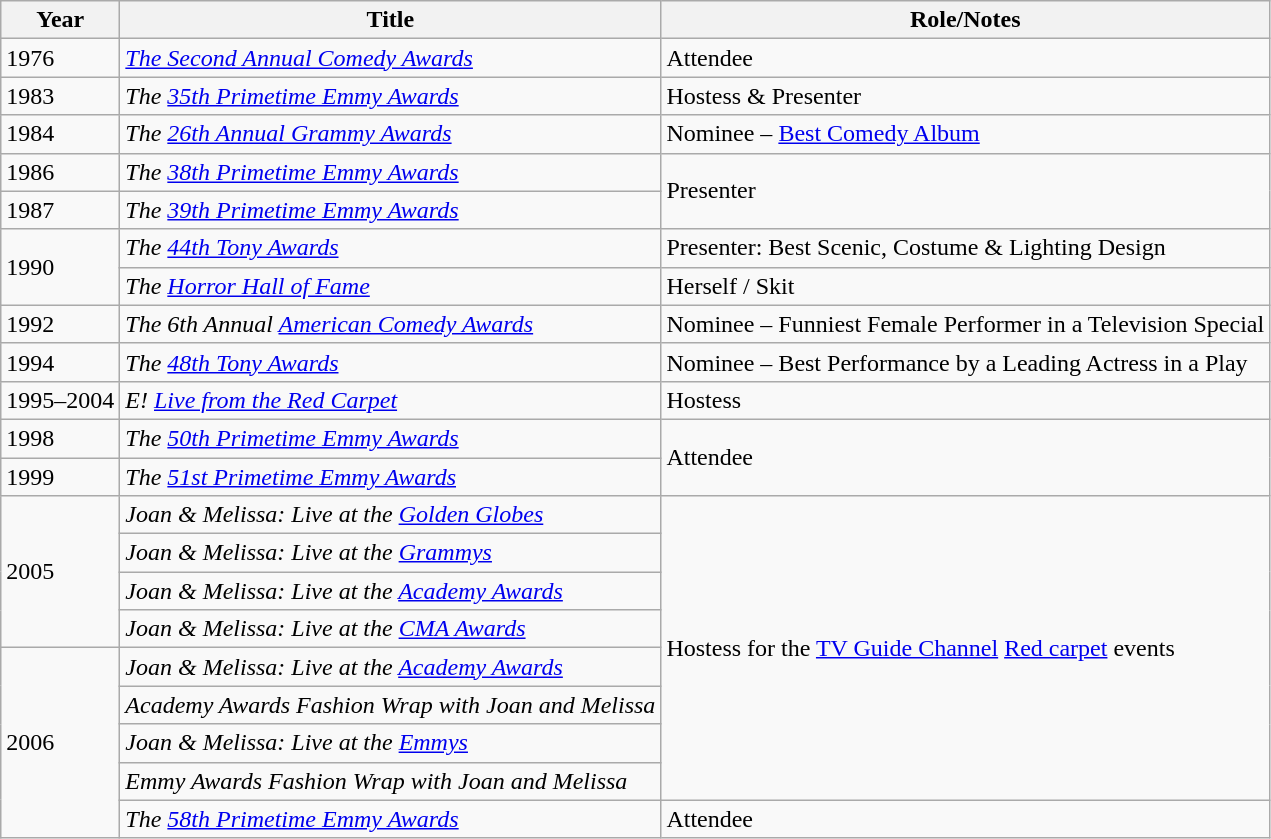<table class="wikitable sortable">
<tr>
<th>Year</th>
<th>Title</th>
<th>Role/Notes</th>
</tr>
<tr>
<td>1976</td>
<td><em><a href='#'>The Second Annual Comedy Awards</a></em></td>
<td>Attendee</td>
</tr>
<tr>
<td>1983</td>
<td><em>The <a href='#'>35th Primetime Emmy Awards</a></em></td>
<td>Hostess & Presenter</td>
</tr>
<tr>
<td>1984</td>
<td><em>The <a href='#'>26th Annual Grammy Awards</a></em></td>
<td>Nominee – <a href='#'>Best Comedy Album</a></td>
</tr>
<tr>
<td>1986</td>
<td><em>The <a href='#'>38th Primetime Emmy Awards</a></em></td>
<td rowspan="2">Presenter</td>
</tr>
<tr>
<td>1987</td>
<td><em>The <a href='#'>39th Primetime Emmy Awards</a></em></td>
</tr>
<tr>
<td rowspan="2">1990</td>
<td><em>The <a href='#'>44th Tony Awards</a></em></td>
<td>Presenter: Best Scenic, Costume & Lighting Design</td>
</tr>
<tr>
<td><em>The <a href='#'>Horror Hall of Fame</a></em></td>
<td>Herself / Skit</td>
</tr>
<tr>
<td>1992</td>
<td><em>The 6th Annual <a href='#'>American Comedy Awards</a></em></td>
<td>Nominee – Funniest Female Performer in a Television Special</td>
</tr>
<tr>
<td>1994</td>
<td><em>The <a href='#'>48th Tony Awards</a></em></td>
<td>Nominee – Best Performance by a Leading Actress in a Play</td>
</tr>
<tr>
<td>1995–2004</td>
<td><em>E! <a href='#'>Live from the Red Carpet</a></em></td>
<td>Hostess</td>
</tr>
<tr>
<td>1998</td>
<td><em>The <a href='#'>50th Primetime Emmy Awards</a></em></td>
<td rowspan="2">Attendee</td>
</tr>
<tr>
<td>1999</td>
<td><em>The <a href='#'>51st Primetime Emmy Awards</a></em></td>
</tr>
<tr>
<td rowspan="4">2005</td>
<td><em>Joan & Melissa: Live at the <a href='#'>Golden Globes</a></em></td>
<td rowspan="8">Hostess for the <a href='#'>TV Guide Channel</a> <a href='#'>Red carpet</a> events</td>
</tr>
<tr>
<td><em>Joan & Melissa: Live at the <a href='#'>Grammys</a></em></td>
</tr>
<tr>
<td><em>Joan & Melissa: Live at the <a href='#'>Academy Awards</a></em></td>
</tr>
<tr>
<td><em>Joan & Melissa: Live at the <a href='#'>CMA Awards</a></em></td>
</tr>
<tr>
<td rowspan="5">2006</td>
<td><em>Joan & Melissa: Live at the <a href='#'>Academy Awards</a></em></td>
</tr>
<tr>
<td><em>Academy Awards Fashion Wrap with Joan and Melissa</em></td>
</tr>
<tr>
<td><em>Joan & Melissa: Live at the <a href='#'>Emmys</a></em></td>
</tr>
<tr>
<td><em>Emmy Awards Fashion Wrap with Joan and Melissa</em></td>
</tr>
<tr>
<td><em>The <a href='#'>58th Primetime Emmy Awards</a></em></td>
<td>Attendee</td>
</tr>
</table>
